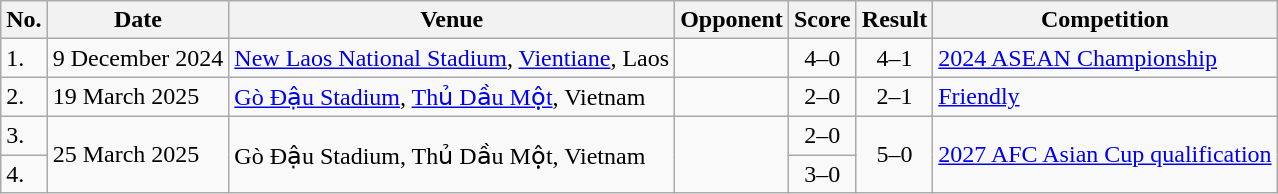<table class="wikitable">
<tr>
<th>No.</th>
<th>Date</th>
<th>Venue</th>
<th>Opponent</th>
<th>Score</th>
<th>Result</th>
<th>Competition</th>
</tr>
<tr>
<td>1.</td>
<td>9 December 2024</td>
<td><a href='#'>New Laos National Stadium</a>, <a href='#'>Vientiane</a>, Laos</td>
<td></td>
<td align=center>4–0</td>
<td align="center">4–1</td>
<td><a href='#'>2024 ASEAN Championship</a></td>
</tr>
<tr>
<td>2.</td>
<td>19 March 2025</td>
<td><a href='#'>Gò Đậu Stadium</a>, <a href='#'>Thủ Dầu Một</a>, Vietnam</td>
<td></td>
<td align=center>2–0</td>
<td align="center">2–1</td>
<td><a href='#'>Friendly</a></td>
</tr>
<tr>
<td>3.</td>
<td rowspan=2>25 March 2025</td>
<td rowspan="2">Gò Đậu Stadium, Thủ Dầu Một, Vietnam</td>
<td rowspan="2"></td>
<td align=center>2–0</td>
<td rowspan="2" align="center">5–0</td>
<td rowspan=2><a href='#'>2027 AFC Asian Cup qualification</a></td>
</tr>
<tr>
<td>4.</td>
<td align=center>3–0</td>
</tr>
</table>
